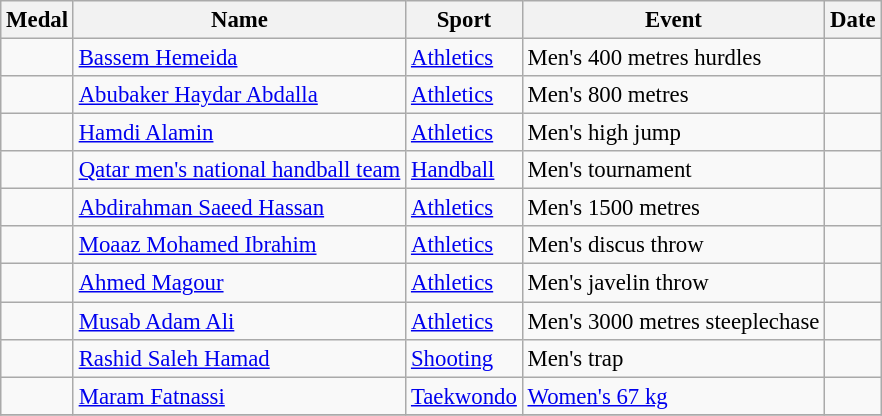<table class="wikitable sortable" style="font-size: 95%;">
<tr>
<th>Medal</th>
<th>Name</th>
<th>Sport</th>
<th>Event</th>
<th>Date</th>
</tr>
<tr>
<td></td>
<td><a href='#'>Bassem Hemeida</a></td>
<td><a href='#'>Athletics</a></td>
<td>Men's 400 metres hurdles</td>
<td></td>
</tr>
<tr>
<td></td>
<td><a href='#'>Abubaker Haydar Abdalla</a></td>
<td><a href='#'>Athletics</a></td>
<td>Men's 800 metres</td>
<td></td>
</tr>
<tr>
<td></td>
<td><a href='#'>Hamdi Alamin</a></td>
<td><a href='#'>Athletics</a></td>
<td>Men's high jump</td>
<td></td>
</tr>
<tr>
<td></td>
<td><a href='#'>Qatar men's national handball team</a> <br></td>
<td><a href='#'>Handball</a></td>
<td>Men's tournament</td>
<td></td>
</tr>
<tr>
<td></td>
<td><a href='#'>Abdirahman Saeed Hassan</a></td>
<td><a href='#'>Athletics</a></td>
<td>Men's 1500 metres</td>
<td></td>
</tr>
<tr>
<td></td>
<td><a href='#'>Moaaz Mohamed Ibrahim</a></td>
<td><a href='#'>Athletics</a></td>
<td>Men's discus throw</td>
<td></td>
</tr>
<tr>
<td></td>
<td><a href='#'>Ahmed Magour</a></td>
<td><a href='#'>Athletics</a></td>
<td>Men's javelin throw</td>
<td></td>
</tr>
<tr>
<td></td>
<td><a href='#'>Musab Adam Ali</a></td>
<td><a href='#'>Athletics</a></td>
<td>Men's 3000 metres steeplechase</td>
<td></td>
</tr>
<tr>
<td></td>
<td><a href='#'>Rashid Saleh Hamad</a></td>
<td><a href='#'>Shooting</a></td>
<td>Men's trap</td>
<td></td>
</tr>
<tr>
<td></td>
<td><a href='#'>Maram Fatnassi</a></td>
<td><a href='#'>Taekwondo</a></td>
<td><a href='#'>Women's 67 kg</a></td>
<td></td>
</tr>
<tr>
</tr>
</table>
